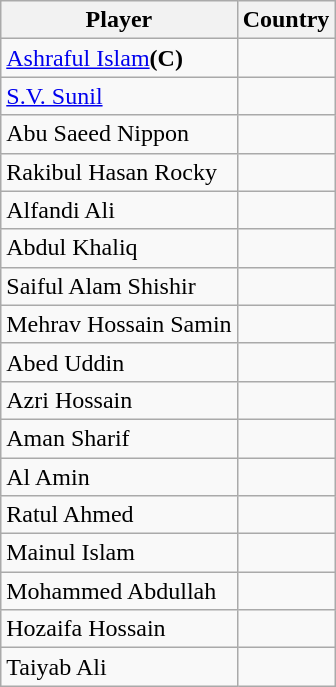<table class="wikitable">
<tr>
<th>Player</th>
<th>Country</th>
</tr>
<tr>
<td><a href='#'>Ashraful Islam</a><strong>(C)</strong></td>
<td></td>
</tr>
<tr>
<td><a href='#'>S.V. Sunil</a></td>
<td></td>
</tr>
<tr>
<td>Abu Saeed Nippon</td>
<td></td>
</tr>
<tr>
<td>Rakibul Hasan Rocky</td>
<td></td>
</tr>
<tr>
<td>Alfandi Ali</td>
<td></td>
</tr>
<tr>
<td>Abdul Khaliq</td>
<td></td>
</tr>
<tr>
<td>Saiful Alam Shishir</td>
<td></td>
</tr>
<tr>
<td>Mehrav Hossain Samin</td>
<td></td>
</tr>
<tr>
<td>Abed Uddin</td>
<td></td>
</tr>
<tr>
<td>Azri Hossain</td>
<td></td>
</tr>
<tr>
<td>Aman Sharif</td>
<td></td>
</tr>
<tr>
<td>Al Amin</td>
<td></td>
</tr>
<tr>
<td>Ratul Ahmed</td>
<td></td>
</tr>
<tr>
<td>Mainul Islam</td>
<td></td>
</tr>
<tr>
<td>Mohammed Abdullah</td>
<td></td>
</tr>
<tr>
<td>Hozaifa Hossain</td>
<td></td>
</tr>
<tr>
<td>Taiyab Ali</td>
<td></td>
</tr>
</table>
